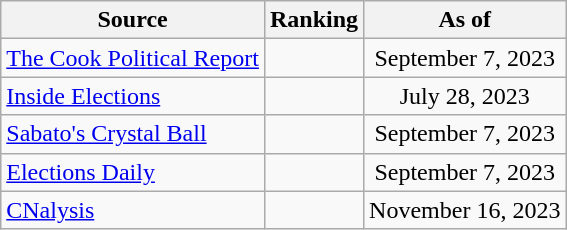<table class="wikitable" style="text-align:center">
<tr>
<th>Source</th>
<th>Ranking</th>
<th>As of</th>
</tr>
<tr>
<td style="text-align:left"><a href='#'>The Cook Political Report</a></td>
<td></td>
<td>September 7, 2023</td>
</tr>
<tr>
<td style="text-align:left"><a href='#'>Inside Elections</a></td>
<td></td>
<td>July 28, 2023</td>
</tr>
<tr>
<td style="text-align:left"><a href='#'>Sabato's Crystal Ball</a></td>
<td></td>
<td>September 7, 2023</td>
</tr>
<tr>
<td style="text-align:left"><a href='#'>Elections Daily</a></td>
<td></td>
<td>September 7, 2023</td>
</tr>
<tr>
<td style="text-align:left"><a href='#'>CNalysis</a></td>
<td></td>
<td>November 16, 2023</td>
</tr>
</table>
